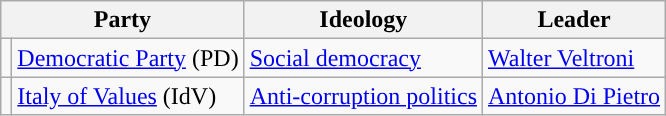<table class=wikitable style=text-align:left>
<tr>
<th colspan=2>Party</th>
<th>Ideology</th>
<th>Leader</th>
</tr>
<tr>
<td></td>
<td><a href='#'>Democratic Party</a> (PD)</td>
<td><a href='#'>Social democracy</a></td>
<td><a href='#'>Walter Veltroni</a></td>
</tr>
<tr>
<td></td>
<td><a href='#'>Italy of Values</a> (IdV)</td>
<td><a href='#'>Anti-corruption politics</a></td>
<td><a href='#'>Antonio Di Pietro</a></td>
</tr>
</table>
